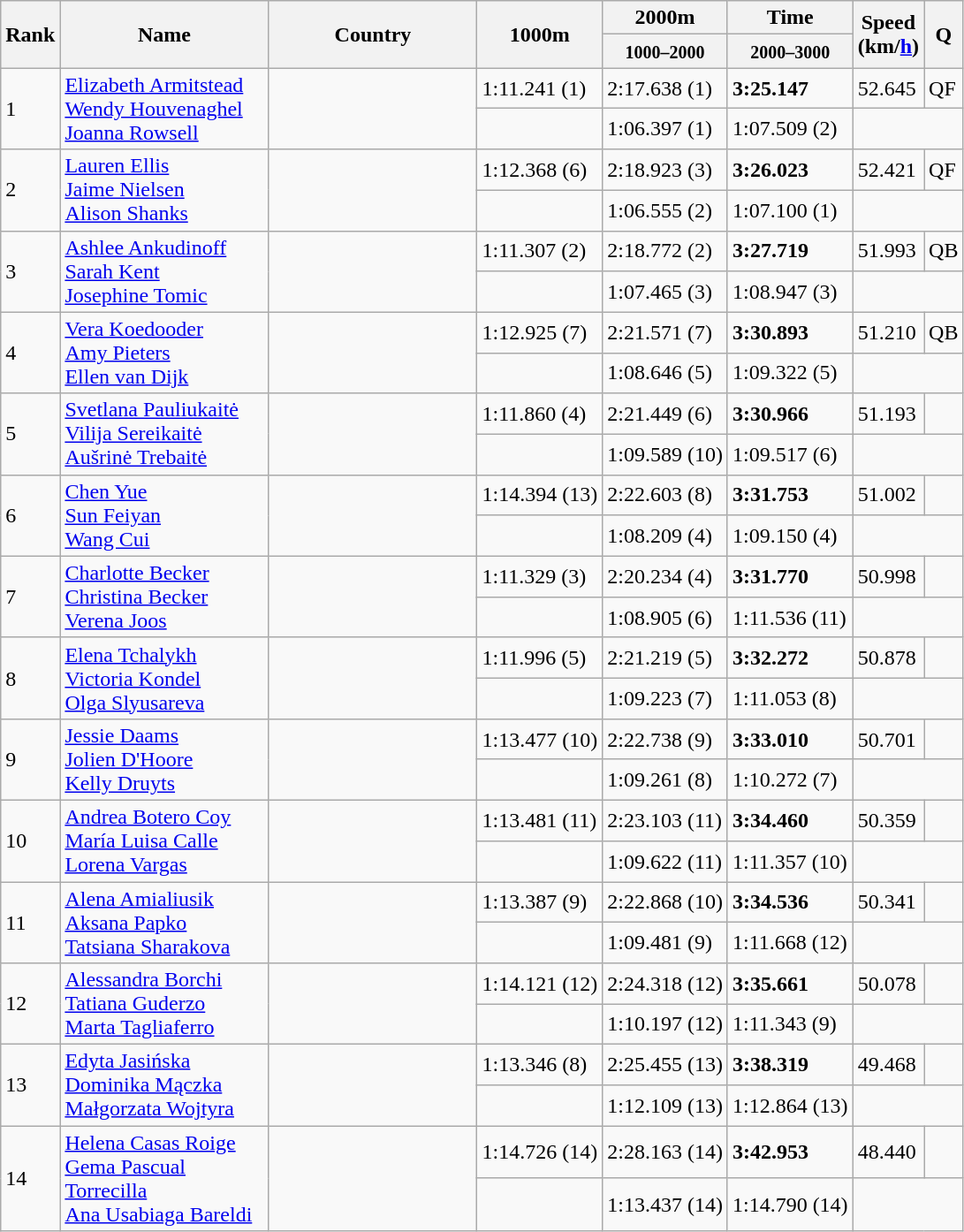<table class="wikitable">
<tr>
<th rowspan=2 width=20>Rank</th>
<th rowspan=2 width=150>Name</th>
<th rowspan=2 width=150>Country</th>
<th rowspan=2>1000m</th>
<th>2000m</th>
<th>Time</th>
<th rowspan=2>Speed<br>(km/<a href='#'>h</a>)</th>
<th rowspan=2 width=20>Q</th>
</tr>
<tr>
<th><small>1000–2000</small></th>
<th><small>2000–3000</small></th>
</tr>
<tr>
<td rowspan=2>1</td>
<td rowspan=2><a href='#'>Elizabeth Armitstead</a><br><a href='#'>Wendy Houvenaghel</a><br><a href='#'>Joanna Rowsell</a></td>
<td rowspan=2></td>
<td>1:11.241 (1)</td>
<td>2:17.638 (1)</td>
<td><strong>3:25.147</strong></td>
<td>52.645</td>
<td>QF</td>
</tr>
<tr>
<td></td>
<td>1:06.397 (1)</td>
<td>1:07.509 (2)</td>
<td colspan=2></td>
</tr>
<tr>
<td rowspan=2>2</td>
<td rowspan=2><a href='#'>Lauren Ellis</a><br><a href='#'>Jaime Nielsen</a><br><a href='#'>Alison Shanks</a></td>
<td rowspan=2></td>
<td>1:12.368 (6)</td>
<td>2:18.923 (3)</td>
<td><strong>3:26.023</strong></td>
<td>52.421</td>
<td>QF</td>
</tr>
<tr>
<td></td>
<td>1:06.555 (2)</td>
<td>1:07.100 (1)</td>
<td colspan=2></td>
</tr>
<tr>
<td rowspan=2>3</td>
<td rowspan=2><a href='#'>Ashlee Ankudinoff</a><br><a href='#'>Sarah Kent</a><br><a href='#'>Josephine Tomic</a></td>
<td rowspan=2></td>
<td>1:11.307 (2)</td>
<td>2:18.772 (2)</td>
<td><strong>3:27.719</strong></td>
<td>51.993</td>
<td>QB</td>
</tr>
<tr>
<td></td>
<td>1:07.465 (3)</td>
<td>1:08.947 (3)</td>
<td colspan=2></td>
</tr>
<tr>
<td rowspan=2>4</td>
<td rowspan=2><a href='#'>Vera Koedooder</a><br><a href='#'>Amy Pieters</a><br><a href='#'>Ellen van Dijk</a></td>
<td rowspan=2></td>
<td>1:12.925 (7)</td>
<td>2:21.571 (7)</td>
<td><strong>3:30.893</strong></td>
<td>51.210</td>
<td>QB</td>
</tr>
<tr>
<td></td>
<td>1:08.646 (5)</td>
<td>1:09.322 (5)</td>
<td colspan=2></td>
</tr>
<tr>
<td rowspan=2>5</td>
<td rowspan=2><a href='#'>Svetlana Pauliukaitė</a><br><a href='#'>Vilija Sereikaitė</a><br><a href='#'>Aušrinė Trebaitė</a></td>
<td rowspan=2></td>
<td>1:11.860 (4)</td>
<td>2:21.449 (6)</td>
<td><strong>3:30.966</strong></td>
<td>51.193</td>
<td></td>
</tr>
<tr>
<td></td>
<td>1:09.589 (10)</td>
<td>1:09.517 (6)</td>
<td colspan=2></td>
</tr>
<tr>
<td rowspan=2>6</td>
<td rowspan=2><a href='#'>Chen Yue</a><br><a href='#'>Sun Feiyan</a><br><a href='#'>Wang Cui</a></td>
<td rowspan=2></td>
<td>1:14.394 (13)</td>
<td>2:22.603 (8)</td>
<td><strong>3:31.753</strong></td>
<td>51.002</td>
<td></td>
</tr>
<tr>
<td></td>
<td>1:08.209 (4)</td>
<td>1:09.150 (4)</td>
<td colspan=2></td>
</tr>
<tr>
<td rowspan=2>7</td>
<td rowspan=2><a href='#'>Charlotte Becker</a><br><a href='#'>Christina Becker</a><br><a href='#'>Verena Joos</a></td>
<td rowspan=2></td>
<td>1:11.329 (3)</td>
<td>2:20.234 (4)</td>
<td><strong>3:31.770</strong></td>
<td>50.998</td>
<td></td>
</tr>
<tr>
<td></td>
<td>1:08.905 (6)</td>
<td>1:11.536 (11)</td>
<td colspan=2></td>
</tr>
<tr>
<td rowspan=2>8</td>
<td rowspan=2><a href='#'>Elena Tchalykh</a><br><a href='#'>Victoria Kondel</a><br><a href='#'>Olga Slyusareva</a></td>
<td rowspan=2></td>
<td>1:11.996 (5)</td>
<td>2:21.219 (5)</td>
<td><strong>3:32.272</strong></td>
<td>50.878</td>
<td></td>
</tr>
<tr>
<td></td>
<td>1:09.223 (7)</td>
<td>1:11.053 (8)</td>
<td colspan=2></td>
</tr>
<tr>
<td rowspan=2>9</td>
<td rowspan=2><a href='#'>Jessie Daams</a><br><a href='#'>Jolien D'Hoore</a><br><a href='#'>Kelly Druyts</a></td>
<td rowspan=2></td>
<td>1:13.477 (10)</td>
<td>2:22.738 (9)</td>
<td><strong>3:33.010</strong></td>
<td>50.701</td>
<td></td>
</tr>
<tr>
<td></td>
<td>1:09.261 (8)</td>
<td>1:10.272 (7)</td>
<td colspan=2></td>
</tr>
<tr>
<td rowspan=2>10</td>
<td rowspan=2><a href='#'>Andrea Botero Coy</a><br><a href='#'>María Luisa Calle</a><br><a href='#'>Lorena Vargas</a></td>
<td rowspan=2></td>
<td>1:13.481 (11)</td>
<td>2:23.103 (11)</td>
<td><strong>3:34.460</strong></td>
<td>50.359</td>
<td></td>
</tr>
<tr>
<td></td>
<td>1:09.622 (11)</td>
<td>1:11.357 (10)</td>
<td colspan=2></td>
</tr>
<tr>
<td rowspan=2>11</td>
<td rowspan=2><a href='#'>Alena Amialiusik</a><br><a href='#'>Aksana Papko</a><br><a href='#'>Tatsiana Sharakova</a></td>
<td rowspan=2></td>
<td>1:13.387 (9)</td>
<td>2:22.868 (10)</td>
<td><strong>3:34.536</strong></td>
<td>50.341</td>
<td></td>
</tr>
<tr>
<td></td>
<td>1:09.481 (9)</td>
<td>1:11.668 (12)</td>
<td colspan=2></td>
</tr>
<tr>
<td rowspan=2>12</td>
<td rowspan=2><a href='#'>Alessandra Borchi</a><br><a href='#'>Tatiana Guderzo</a><br><a href='#'>Marta Tagliaferro</a></td>
<td rowspan=2></td>
<td>1:14.121 (12)</td>
<td>2:24.318 (12)</td>
<td><strong>3:35.661</strong></td>
<td>50.078</td>
<td></td>
</tr>
<tr>
<td></td>
<td>1:10.197 (12)</td>
<td>1:11.343 (9)</td>
<td colspan=2></td>
</tr>
<tr>
<td rowspan=2>13</td>
<td rowspan=2><a href='#'>Edyta Jasińska</a><br><a href='#'>Dominika Mączka</a><br><a href='#'>Małgorzata Wojtyra</a></td>
<td rowspan=2></td>
<td>1:13.346 (8)</td>
<td>2:25.455 (13)</td>
<td><strong>3:38.319</strong></td>
<td>49.468</td>
<td></td>
</tr>
<tr>
<td></td>
<td>1:12.109 (13)</td>
<td>1:12.864 (13)</td>
<td colspan=2></td>
</tr>
<tr>
<td rowspan=2>14</td>
<td rowspan=2><a href='#'>Helena Casas Roige</a><br><a href='#'>Gema Pascual Torrecilla</a><br><a href='#'>Ana Usabiaga Bareldi</a></td>
<td rowspan=2></td>
<td>1:14.726 (14)</td>
<td>2:28.163 (14)</td>
<td><strong>3:42.953</strong></td>
<td>48.440</td>
<td></td>
</tr>
<tr>
<td></td>
<td>1:13.437 (14)</td>
<td>1:14.790 (14)</td>
<td colspan=2></td>
</tr>
</table>
